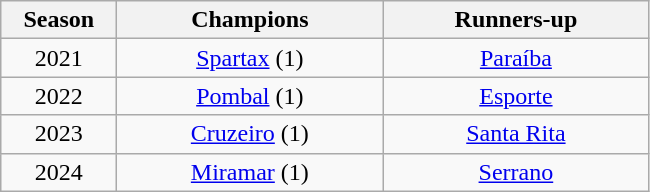<table class="wikitable" style="text-align:center; margin-left:1em;">
<tr>
<th style="width:70px">Season</th>
<th style="width:170px">Champions</th>
<th style="width:170px">Runners-up</th>
</tr>
<tr>
<td>2021</td>
<td><a href='#'>Spartax</a>  (1)</td>
<td><a href='#'>Paraíba</a></td>
</tr>
<tr>
<td>2022 </td>
<td><a href='#'>Pombal</a> (1)</td>
<td><a href='#'>Esporte</a></td>
</tr>
<tr>
<td>2023</td>
<td><a href='#'>Cruzeiro</a> (1)</td>
<td><a href='#'>Santa Rita</a></td>
</tr>
<tr>
<td>2024</td>
<td><a href='#'>Miramar</a> (1)</td>
<td><a href='#'>Serrano</a></td>
</tr>
</table>
